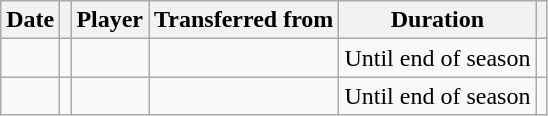<table class="wikitable plainrowheaders sortable">
<tr>
<th scope="col">Date</th>
<th scope="col"></th>
<th scope="col">Player</th>
<th scope="col">Transferred from</th>
<th scope="col">Duration</th>
<th scope="col" class="unsortable"></th>
</tr>
<tr>
<td></td>
<td align=center></td>
<td></td>
<td></td>
<td>Until end of season</td>
<td></td>
</tr>
<tr>
<td></td>
<td align=center></td>
<td></td>
<td></td>
<td>Until end of season</td>
<td></td>
</tr>
</table>
